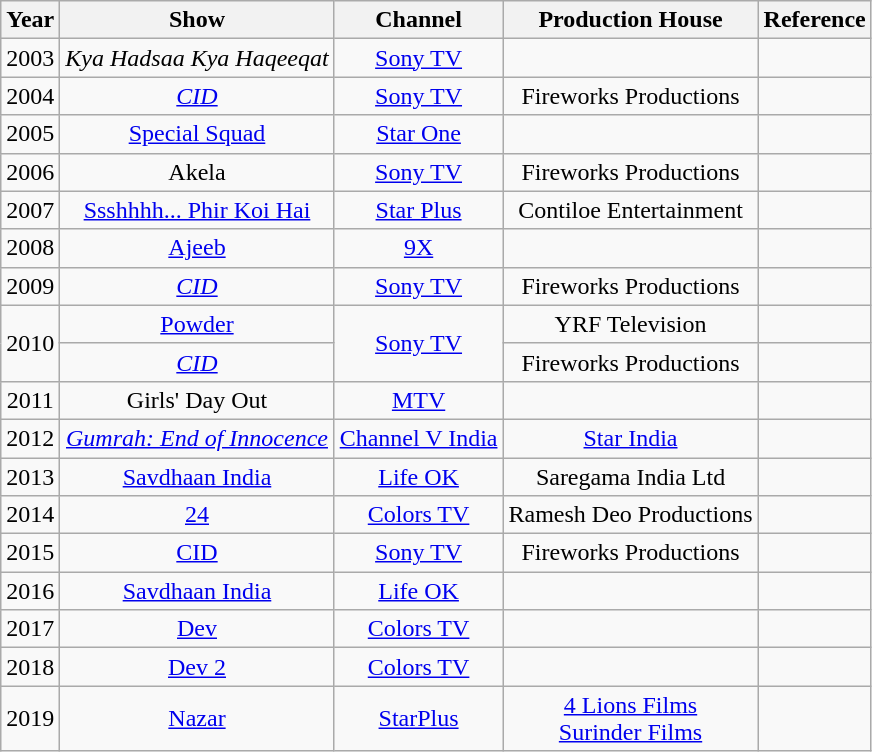<table class="wikitable sortable" style="text-align:center;">
<tr>
<th>Year</th>
<th>Show</th>
<th>Channel</th>
<th>Production House</th>
<th>Reference</th>
</tr>
<tr>
<td>2003</td>
<td><em>Kya Hadsaa Kya Haqeeqat</em></td>
<td><a href='#'>Sony TV</a></td>
<td></td>
<td></td>
</tr>
<tr>
<td>2004</td>
<td><em><a href='#'>CID</a></em></td>
<td><a href='#'>Sony TV</a></td>
<td>Fireworks Productions</td>
<td></td>
</tr>
<tr>
<td>2005</td>
<td><a href='#'>Special Squad</a></td>
<td><a href='#'>Star One</a></td>
<td></td>
<td></td>
</tr>
<tr>
<td>2006</td>
<td>Akela</td>
<td><a href='#'>Sony TV</a></td>
<td>Fireworks Productions</td>
<td></td>
</tr>
<tr>
<td>2007</td>
<td><a href='#'>Ssshhhh... Phir Koi Hai</a></td>
<td><a href='#'>Star Plus</a></td>
<td>Contiloe Entertainment</td>
<td></td>
</tr>
<tr>
<td>2008</td>
<td><a href='#'>Ajeeb</a></td>
<td><a href='#'>9X</a></td>
<td></td>
<td></td>
</tr>
<tr>
<td>2009</td>
<td><em><a href='#'>CID</a></em></td>
<td><a href='#'>Sony TV</a></td>
<td>Fireworks Productions</td>
<td></td>
</tr>
<tr>
<td rowspan="2">2010</td>
<td><a href='#'>Powder</a></td>
<td rowspan="2"><a href='#'>Sony TV</a></td>
<td>YRF Television</td>
<td></td>
</tr>
<tr>
<td><em><a href='#'>CID</a></em></td>
<td>Fireworks Productions</td>
<td></td>
</tr>
<tr>
<td>2011</td>
<td>Girls' Day Out</td>
<td><a href='#'>MTV</a></td>
<td></td>
<td></td>
</tr>
<tr>
<td>2012</td>
<td><em><a href='#'>Gumrah: End of Innocence</a></em></td>
<td><a href='#'>Channel V India</a></td>
<td><a href='#'>Star India</a></td>
<td></td>
</tr>
<tr>
<td>2013</td>
<td><a href='#'>Savdhaan India</a></td>
<td><a href='#'>Life OK</a></td>
<td>Saregama India Ltd</td>
<td></td>
</tr>
<tr>
<td>2014</td>
<td><a href='#'>24</a></td>
<td><a href='#'>Colors TV</a></td>
<td>Ramesh Deo Productions</td>
<td></td>
</tr>
<tr>
<td>2015</td>
<td><a href='#'>CID</a></td>
<td><a href='#'>Sony TV</a></td>
<td>Fireworks Productions</td>
<td></td>
</tr>
<tr>
<td>2016</td>
<td><a href='#'>Savdhaan India</a></td>
<td><a href='#'>Life OK</a></td>
<td></td>
<td></td>
</tr>
<tr>
<td>2017</td>
<td><a href='#'>Dev</a></td>
<td><a href='#'>Colors TV</a></td>
<td></td>
<td></td>
</tr>
<tr>
<td>2018</td>
<td><a href='#'>Dev 2</a></td>
<td><a href='#'>Colors TV</a></td>
<td></td>
<td></td>
</tr>
<tr>
<td>2019</td>
<td><a href='#'>Nazar</a></td>
<td><a href='#'>StarPlus</a></td>
<td><a href='#'>4 Lions Films</a><br><a href='#'>Surinder Films</a></td>
<td></td>
</tr>
</table>
